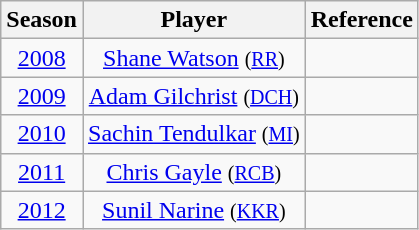<table class="wikitable" style="text-align:center">
<tr>
<th>Season</th>
<th>Player</th>
<th>Reference</th>
</tr>
<tr>
<td><a href='#'>2008</a></td>
<td><a href='#'>Shane Watson</a> <small>(<a href='#'>RR</a>)</small></td>
<td></td>
</tr>
<tr>
<td><a href='#'>2009</a></td>
<td><a href='#'>Adam Gilchrist</a> <small>(<a href='#'>DCH</a>)</small></td>
<td></td>
</tr>
<tr>
<td><a href='#'>2010</a></td>
<td><a href='#'>Sachin Tendulkar</a> <small>(<a href='#'>MI</a>)</small></td>
<td></td>
</tr>
<tr>
<td><a href='#'>2011</a></td>
<td><a href='#'>Chris Gayle</a> <small>(<a href='#'>RCB</a>)</small></td>
<td></td>
</tr>
<tr>
<td><a href='#'>2012</a></td>
<td><a href='#'>Sunil Narine</a> <small>(<a href='#'>KKR</a>)</small></td>
<td></td>
</tr>
</table>
